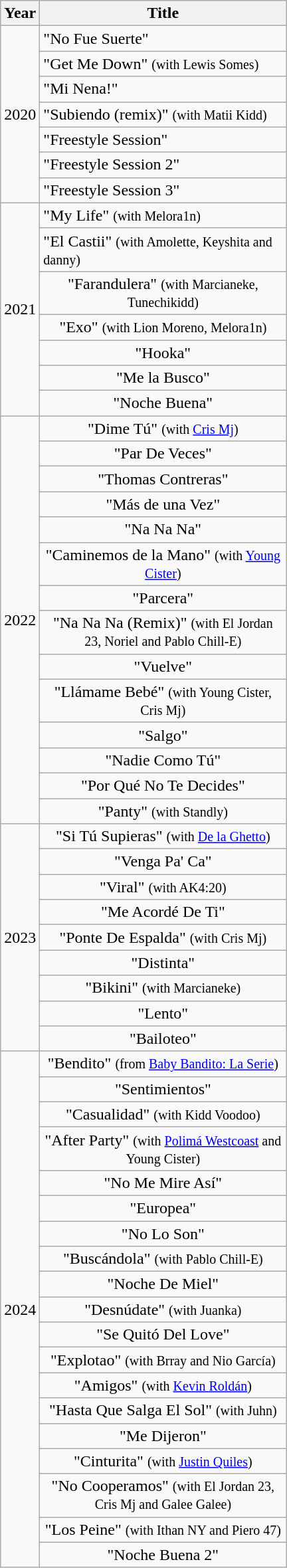<table class="wikitable" style="text-align:center">
<tr>
<th width="30">Year</th>
<th width="240">Title</th>
</tr>
<tr>
<td rowspan="7">2020</td>
<td align="left">"No Fue Suerte"</td>
</tr>
<tr>
<td align="left">"Get Me Down" <small>(with Lewis Somes)</small></td>
</tr>
<tr>
<td align="left">"Mi Nena!"</td>
</tr>
<tr>
<td align="left">"Subiendo (remix)" <small>(with Matii Kidd)</small></td>
</tr>
<tr>
<td align="left">"Freestyle Session"</td>
</tr>
<tr>
<td align="left">"Freestyle Session 2"</td>
</tr>
<tr>
<td align="left">"Freestyle Session 3"</td>
</tr>
<tr>
<td rowspan="7">2021</td>
<td align="left">"My Life" <small>(with Melora1n)</small></td>
</tr>
<tr>
<td align="left">"El Castii" <small>(with Amolette, Keyshita and danny)</small></td>
</tr>
<tr>
<td>"Farandulera" <small>(with Marcianeke, Tunechikidd)</small></td>
</tr>
<tr>
<td>"Exo" <small>(with Lion Moreno, Melora1n)</small></td>
</tr>
<tr>
<td>"Hooka"</td>
</tr>
<tr>
<td>"Me la Busco"</td>
</tr>
<tr>
<td>"Noche Buena"</td>
</tr>
<tr>
<td rowspan="14">2022</td>
<td>"Dime Tú" <small>(with <a href='#'>Cris Mj</a>)</small></td>
</tr>
<tr>
<td>"Par De Veces"</td>
</tr>
<tr>
<td>"Thomas Contreras"</td>
</tr>
<tr>
<td>"Más de una Vez"</td>
</tr>
<tr>
<td>"Na Na Na"</td>
</tr>
<tr>
<td>"Caminemos de la Mano" <small>(with <a href='#'>Young Cister</a>)</small></td>
</tr>
<tr>
<td>"Parcera"</td>
</tr>
<tr>
<td>"Na Na Na (Remix)" <small>(with El Jordan 23, Noriel and Pablo Chill-E)</small></td>
</tr>
<tr>
<td>"Vuelve"</td>
</tr>
<tr>
<td>"Llámame Bebé" <small>(with Young Cister, Cris Mj)</small></td>
</tr>
<tr>
<td>"Salgo"</td>
</tr>
<tr>
<td>"Nadie Como Tú"</td>
</tr>
<tr>
<td>"Por Qué No Te Decides"</td>
</tr>
<tr>
<td>"Panty" <small>(with Standly)</small></td>
</tr>
<tr>
<td rowspan="9">2023</td>
<td>"Si Tú Supieras" <small>(with <a href='#'>De la Ghetto</a>)</small></td>
</tr>
<tr>
<td>"Venga Pa' Ca"</td>
</tr>
<tr>
<td>"Viral" <small>(with AK4:20)</small></td>
</tr>
<tr>
<td>"Me Acordé De Ti"</td>
</tr>
<tr>
<td>"Ponte De Espalda" <small>(with Cris Mj)</small></td>
</tr>
<tr>
<td>"Distinta"</td>
</tr>
<tr>
<td>"Bikini" <small>(with Marcianeke)</small></td>
</tr>
<tr>
<td>"Lento"</td>
</tr>
<tr>
<td>"Bailoteo"</td>
</tr>
<tr>
<td rowspan="19">2024</td>
<td>"Bendito" <small>(from <a href='#'>Baby Bandito: La Serie</a>)</small></td>
</tr>
<tr>
<td>"Sentimientos"</td>
</tr>
<tr>
<td>"Casualidad" <small>(with Kidd Voodoo)</small></td>
</tr>
<tr>
<td>"After Party" <small>(with <a href='#'>Polimá Westcoast</a> and Young Cister)</small></td>
</tr>
<tr>
<td>"No Me Mire Así"</td>
</tr>
<tr>
<td>"Europea"</td>
</tr>
<tr>
<td>"No Lo Son"</td>
</tr>
<tr>
<td>"Buscándola" <small>(with Pablo Chill-E)</small></td>
</tr>
<tr>
<td>"Noche De Miel"</td>
</tr>
<tr>
<td>"Desnúdate" <small>(with Juanka)</small></td>
</tr>
<tr>
<td>"Se Quitó Del Love"</td>
</tr>
<tr>
<td>"Explotao" <small>(with Brray and Nio García)</small></td>
</tr>
<tr>
<td>"Amigos" <small>(with <a href='#'>Kevin Roldán</a>)</small></td>
</tr>
<tr>
<td>"Hasta Que Salga El Sol" <small>(with Juhn)</small></td>
</tr>
<tr>
<td>"Me Dijeron"</td>
</tr>
<tr>
<td>"Cinturita" <small>(with <a href='#'>Justin Quiles</a>)</small></td>
</tr>
<tr>
<td>"No Cooperamos" <small>(with El Jordan 23, Cris Mj and Galee Galee)</small></td>
</tr>
<tr>
<td>"Los Peine" <small>(with Ithan NY and Piero 47)</small></td>
</tr>
<tr>
<td>"Noche Buena 2"</td>
</tr>
</table>
